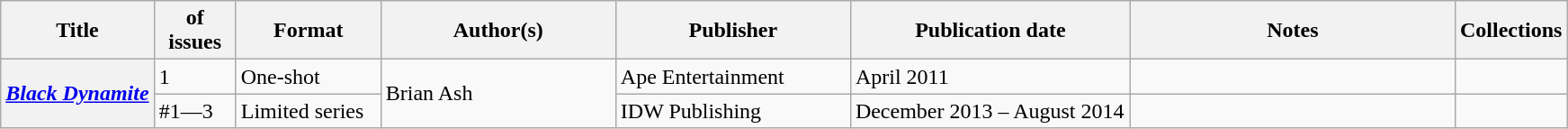<table class="wikitable">
<tr>
<th>Title</th>
<th style="width:40pt"> of issues</th>
<th style="width:75pt">Format</th>
<th style="width:125pt">Author(s)</th>
<th style="width:125pt">Publisher</th>
<th style="width:150pt">Publication date</th>
<th style="width:175pt">Notes</th>
<th>Collections</th>
</tr>
<tr>
<th rowspan="2"><em><a href='#'>Black Dynamite</a></em></th>
<td>1</td>
<td>One-shot</td>
<td rowspan="2">Brian Ash</td>
<td>Ape Entertainment</td>
<td>April 2011</td>
<td></td>
<td></td>
</tr>
<tr>
<td>#1—3</td>
<td>Limited series</td>
<td>IDW Publishing</td>
<td>December 2013 – August 2014</td>
<td></td>
<td></td>
</tr>
</table>
